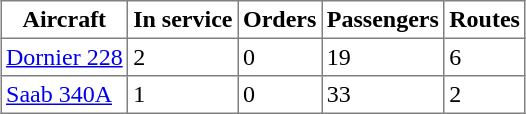<table class="toccolours sortable" border="1" cellpadding="3" style="border-collapse:collapse;margin:1em auto;">
<tr bgcolor=>
<th>Aircraft</th>
<th>In service</th>
<th>Orders</th>
<th>Passengers</th>
<th>Routes</th>
</tr>
<tr>
<td><a href='#'>Dornier 228</a></td>
<td>2</td>
<td>0</td>
<td>19</td>
<td>6</td>
</tr>
<tr>
<td><a href='#'>Saab 340A</a></td>
<td>1</td>
<td>0</td>
<td>33</td>
<td>2</td>
</tr>
</table>
